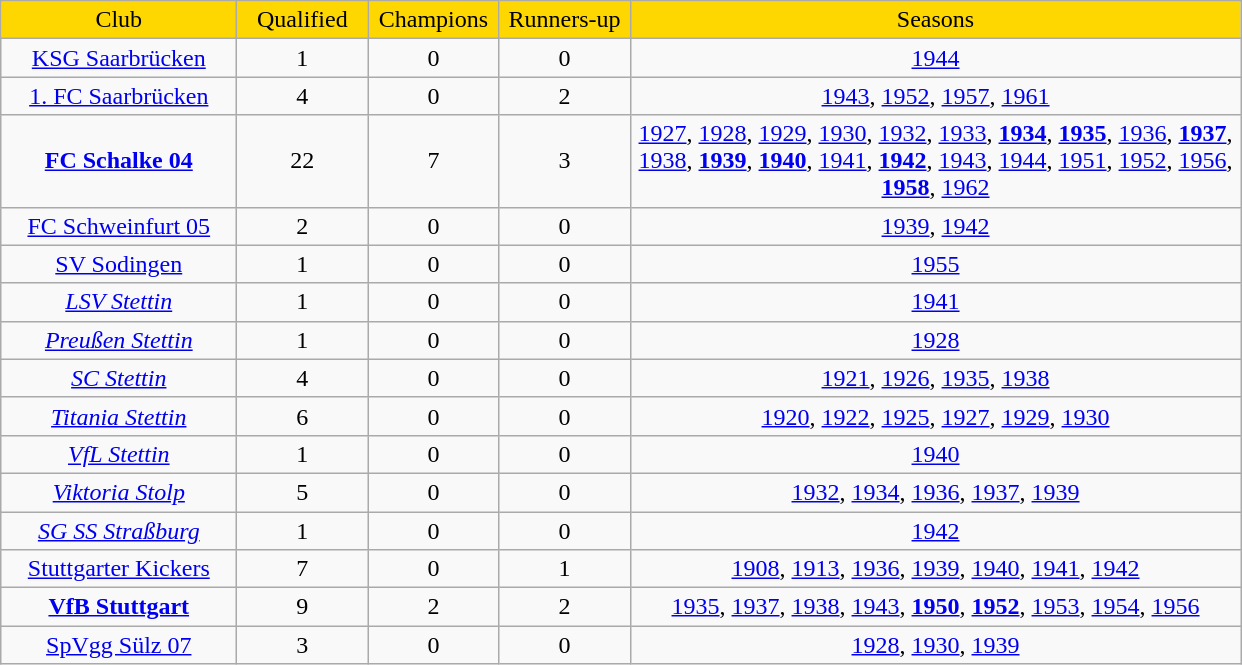<table class="wikitable sortable">
<tr align="center" bgcolor="#FFD700">
<td width="150">Club</td>
<td width="80">Qualified</td>
<td width="80">Champions</td>
<td width="80">Runners-up</td>
<td width="400">Seasons</td>
</tr>
<tr align="center">
<td><a href='#'>KSG Saarbrücken</a></td>
<td>1</td>
<td>0</td>
<td>0</td>
<td><a href='#'>1944</a></td>
</tr>
<tr align="center">
<td><a href='#'>1. FC Saarbrücken</a></td>
<td>4</td>
<td>0</td>
<td>2</td>
<td><a href='#'>1943</a>, <a href='#'>1952</a>, <a href='#'>1957</a>, <a href='#'>1961</a></td>
</tr>
<tr align="center">
<td><strong><a href='#'>FC Schalke 04</a></strong></td>
<td>22</td>
<td>7</td>
<td>3</td>
<td><a href='#'>1927</a>, <a href='#'>1928</a>, <a href='#'>1929</a>, <a href='#'>1930</a>, <a href='#'>1932</a>, <a href='#'>1933</a>, <strong><a href='#'>1934</a></strong>, <strong><a href='#'>1935</a></strong>, <a href='#'>1936</a>, <strong><a href='#'>1937</a></strong>, <a href='#'>1938</a>, <strong><a href='#'>1939</a></strong>, <strong><a href='#'>1940</a></strong>, <a href='#'>1941</a>, <strong><a href='#'>1942</a></strong>, <a href='#'>1943</a>, <a href='#'>1944</a>, <a href='#'>1951</a>, <a href='#'>1952</a>, <a href='#'>1956</a>, <strong><a href='#'>1958</a></strong>, <a href='#'>1962</a></td>
</tr>
<tr align="center">
<td><a href='#'>FC Schweinfurt 05</a></td>
<td>2</td>
<td>0</td>
<td>0</td>
<td><a href='#'>1939</a>, <a href='#'>1942</a></td>
</tr>
<tr align="center">
<td><a href='#'>SV Sodingen</a></td>
<td>1</td>
<td>0</td>
<td>0</td>
<td><a href='#'>1955</a></td>
</tr>
<tr align="center">
<td><em><a href='#'>LSV Stettin</a></em></td>
<td>1</td>
<td>0</td>
<td>0</td>
<td><a href='#'>1941</a></td>
</tr>
<tr align="center">
<td><em><a href='#'>Preußen Stettin</a></em></td>
<td>1</td>
<td>0</td>
<td>0</td>
<td><a href='#'>1928</a></td>
</tr>
<tr align="center">
<td><em><a href='#'>SC Stettin</a></em></td>
<td>4</td>
<td>0</td>
<td>0</td>
<td><a href='#'>1921</a>, <a href='#'>1926</a>, <a href='#'>1935</a>, <a href='#'>1938</a></td>
</tr>
<tr align="center">
<td><em><a href='#'>Titania Stettin</a></em></td>
<td>6</td>
<td>0</td>
<td>0</td>
<td><a href='#'>1920</a>, <a href='#'>1922</a>, <a href='#'>1925</a>, <a href='#'>1927</a>, <a href='#'>1929</a>, <a href='#'>1930</a></td>
</tr>
<tr align="center">
<td><em><a href='#'>VfL Stettin</a></em></td>
<td>1</td>
<td>0</td>
<td>0</td>
<td><a href='#'>1940</a></td>
</tr>
<tr align="center">
<td><em><a href='#'>Viktoria Stolp</a></em></td>
<td>5</td>
<td>0</td>
<td>0</td>
<td><a href='#'>1932</a>, <a href='#'>1934</a>, <a href='#'>1936</a>, <a href='#'>1937</a>, <a href='#'>1939</a></td>
</tr>
<tr align="center">
<td><em><a href='#'>SG SS Straßburg</a></em></td>
<td>1</td>
<td>0</td>
<td>0</td>
<td><a href='#'>1942</a></td>
</tr>
<tr align="center">
<td><a href='#'>Stuttgarter Kickers</a></td>
<td>7</td>
<td>0</td>
<td>1</td>
<td><a href='#'>1908</a>, <a href='#'>1913</a>, <a href='#'>1936</a>, <a href='#'>1939</a>, <a href='#'>1940</a>, <a href='#'>1941</a>, <a href='#'>1942</a></td>
</tr>
<tr align="center">
<td><strong><a href='#'>VfB Stuttgart</a></strong></td>
<td>9</td>
<td>2</td>
<td>2</td>
<td><a href='#'>1935</a>, <a href='#'>1937</a>, <a href='#'>1938</a>, <a href='#'>1943</a>, <strong><a href='#'>1950</a></strong>, <strong><a href='#'>1952</a></strong>, <a href='#'>1953</a>, <a href='#'>1954</a>, <a href='#'>1956</a></td>
</tr>
<tr align="center">
<td><a href='#'>SpVgg Sülz 07</a></td>
<td>3</td>
<td>0</td>
<td>0</td>
<td><a href='#'>1928</a>, <a href='#'>1930</a>, <a href='#'>1939</a></td>
</tr>
</table>
